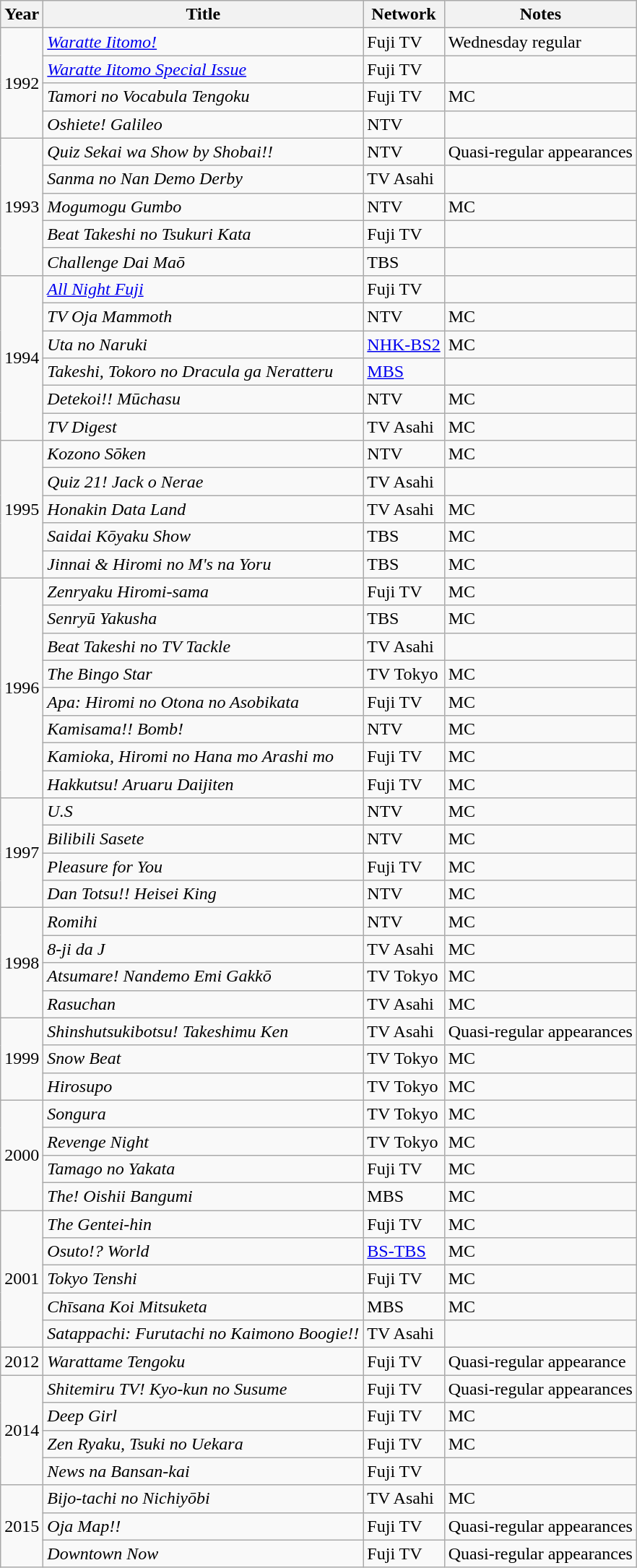<table class="wikitable">
<tr>
<th>Year</th>
<th>Title</th>
<th>Network</th>
<th>Notes</th>
</tr>
<tr>
<td rowspan="4">1992</td>
<td><em><a href='#'>Waratte Iitomo!</a></em></td>
<td>Fuji TV</td>
<td>Wednesday regular</td>
</tr>
<tr>
<td><em><a href='#'>Waratte Iitomo Special Issue</a></em></td>
<td>Fuji TV</td>
<td></td>
</tr>
<tr>
<td><em>Tamori no Vocabula Tengoku</em></td>
<td>Fuji TV</td>
<td>MC</td>
</tr>
<tr>
<td><em>Oshiete! Galileo</em></td>
<td>NTV</td>
<td></td>
</tr>
<tr>
<td rowspan="5">1993</td>
<td><em>Quiz Sekai wa Show by Shobai!!</em></td>
<td>NTV</td>
<td>Quasi-regular appearances</td>
</tr>
<tr>
<td><em>Sanma no Nan Demo Derby</em></td>
<td>TV Asahi</td>
<td></td>
</tr>
<tr>
<td><em>Mogumogu Gumbo</em></td>
<td>NTV</td>
<td>MC</td>
</tr>
<tr>
<td><em>Beat Takeshi no Tsukuri Kata</em></td>
<td>Fuji TV</td>
<td></td>
</tr>
<tr>
<td><em>Challenge Dai Maō</em></td>
<td>TBS</td>
<td></td>
</tr>
<tr>
<td rowspan="6">1994</td>
<td><em><a href='#'>All Night Fuji</a></em></td>
<td>Fuji TV</td>
<td></td>
</tr>
<tr>
<td><em>TV Oja Mammoth</em></td>
<td>NTV</td>
<td>MC</td>
</tr>
<tr>
<td><em>Uta no Naruki</em></td>
<td><a href='#'>NHK-BS2</a></td>
<td>MC</td>
</tr>
<tr>
<td><em>Takeshi, Tokoro no Dracula ga Neratteru</em></td>
<td><a href='#'>MBS</a></td>
<td></td>
</tr>
<tr>
<td><em>Detekoi!! Mūchasu</em></td>
<td>NTV</td>
<td>MC</td>
</tr>
<tr>
<td><em>TV Digest</em></td>
<td>TV Asahi</td>
<td>MC</td>
</tr>
<tr>
<td rowspan="5">1995</td>
<td><em>Kozono Sōken</em></td>
<td>NTV</td>
<td>MC</td>
</tr>
<tr>
<td><em>Quiz 21! Jack o Nerae</em></td>
<td>TV Asahi</td>
<td></td>
</tr>
<tr>
<td><em>Honakin Data Land</em></td>
<td>TV Asahi</td>
<td>MC</td>
</tr>
<tr>
<td><em>Saidai Kōyaku Show</em></td>
<td>TBS</td>
<td>MC</td>
</tr>
<tr>
<td><em>Jinnai & Hiromi no M's na Yoru</em></td>
<td>TBS</td>
<td>MC</td>
</tr>
<tr>
<td rowspan="8">1996</td>
<td><em>Zenryaku Hiromi-sama</em></td>
<td>Fuji TV</td>
<td>MC</td>
</tr>
<tr>
<td><em>Senryū Yakusha</em></td>
<td>TBS</td>
<td>MC</td>
</tr>
<tr>
<td><em>Beat Takeshi no TV Tackle</em></td>
<td>TV Asahi</td>
<td></td>
</tr>
<tr>
<td><em>The Bingo Star</em></td>
<td>TV Tokyo</td>
<td>MC</td>
</tr>
<tr>
<td><em>Apa: Hiromi no Otona no Asobikata</em></td>
<td>Fuji TV</td>
<td>MC</td>
</tr>
<tr>
<td><em>Kamisama!! Bomb!</em></td>
<td>NTV</td>
<td>MC</td>
</tr>
<tr>
<td><em>Kamioka, Hiromi no Hana mo Arashi mo</em></td>
<td>Fuji TV</td>
<td>MC</td>
</tr>
<tr>
<td><em>Hakkutsu! Aruaru Daijiten</em></td>
<td>Fuji TV</td>
<td>MC</td>
</tr>
<tr>
<td rowspan="4">1997</td>
<td><em>U.S</em></td>
<td>NTV</td>
<td>MC</td>
</tr>
<tr>
<td><em>Bilibili Sasete</em></td>
<td>NTV</td>
<td>MC</td>
</tr>
<tr>
<td><em>Pleasure for You</em></td>
<td>Fuji TV</td>
<td>MC</td>
</tr>
<tr>
<td><em>Dan Totsu!! Heisei King</em></td>
<td>NTV</td>
<td>MC</td>
</tr>
<tr>
<td rowspan="4">1998</td>
<td><em>Romihi</em></td>
<td>NTV</td>
<td>MC</td>
</tr>
<tr>
<td><em>8-ji da J</em></td>
<td>TV Asahi</td>
<td>MC</td>
</tr>
<tr>
<td><em>Atsumare! Nandemo Emi Gakkō</em></td>
<td>TV Tokyo</td>
<td>MC</td>
</tr>
<tr>
<td><em>Rasuchan</em></td>
<td>TV Asahi</td>
<td>MC</td>
</tr>
<tr>
<td rowspan="3">1999</td>
<td><em>Shinshutsukibotsu! Takeshimu Ken</em></td>
<td>TV Asahi</td>
<td>Quasi-regular appearances</td>
</tr>
<tr>
<td><em>Snow Beat</em></td>
<td>TV Tokyo</td>
<td>MC</td>
</tr>
<tr>
<td><em>Hirosupo</em></td>
<td>TV Tokyo</td>
<td>MC</td>
</tr>
<tr>
<td rowspan="4">2000</td>
<td><em>Songura</em></td>
<td>TV Tokyo</td>
<td>MC</td>
</tr>
<tr>
<td><em>Revenge Night</em></td>
<td>TV Tokyo</td>
<td>MC</td>
</tr>
<tr>
<td><em>Tamago no Yakata</em></td>
<td>Fuji TV</td>
<td>MC</td>
</tr>
<tr>
<td><em>The! Oishii Bangumi</em></td>
<td>MBS</td>
<td>MC</td>
</tr>
<tr>
<td rowspan="5">2001</td>
<td><em>The Gentei-hin</em></td>
<td>Fuji TV</td>
<td>MC</td>
</tr>
<tr>
<td><em>Osuto!? World</em></td>
<td><a href='#'>BS-TBS</a></td>
<td>MC</td>
</tr>
<tr>
<td><em>Tokyo Tenshi</em></td>
<td>Fuji TV</td>
<td>MC</td>
</tr>
<tr>
<td><em>Chīsana Koi Mitsuketa</em></td>
<td>MBS</td>
<td>MC</td>
</tr>
<tr>
<td><em>Satappachi: Furutachi no Kaimono Boogie!!</em></td>
<td>TV Asahi</td>
<td></td>
</tr>
<tr>
<td>2012</td>
<td><em>Warattame Tengoku</em></td>
<td>Fuji TV</td>
<td>Quasi-regular appearance</td>
</tr>
<tr>
<td rowspan="4">2014</td>
<td><em>Shitemiru TV! Kyo-kun no Susume</em></td>
<td>Fuji TV</td>
<td>Quasi-regular appearances</td>
</tr>
<tr>
<td><em>Deep Girl</em></td>
<td>Fuji TV</td>
<td>MC</td>
</tr>
<tr>
<td><em>Zen Ryaku, Tsuki no Uekara</em></td>
<td>Fuji TV</td>
<td>MC</td>
</tr>
<tr>
<td><em>News na Bansan-kai</em></td>
<td>Fuji TV</td>
<td></td>
</tr>
<tr>
<td rowspan="3">2015</td>
<td><em>Bijo-tachi no Nichiyōbi</em></td>
<td>TV Asahi</td>
<td>MC</td>
</tr>
<tr>
<td><em>Oja Map!!</em></td>
<td>Fuji TV</td>
<td>Quasi-regular appearances</td>
</tr>
<tr>
<td><em>Downtown Now</em></td>
<td>Fuji TV</td>
<td>Quasi-regular appearances</td>
</tr>
</table>
